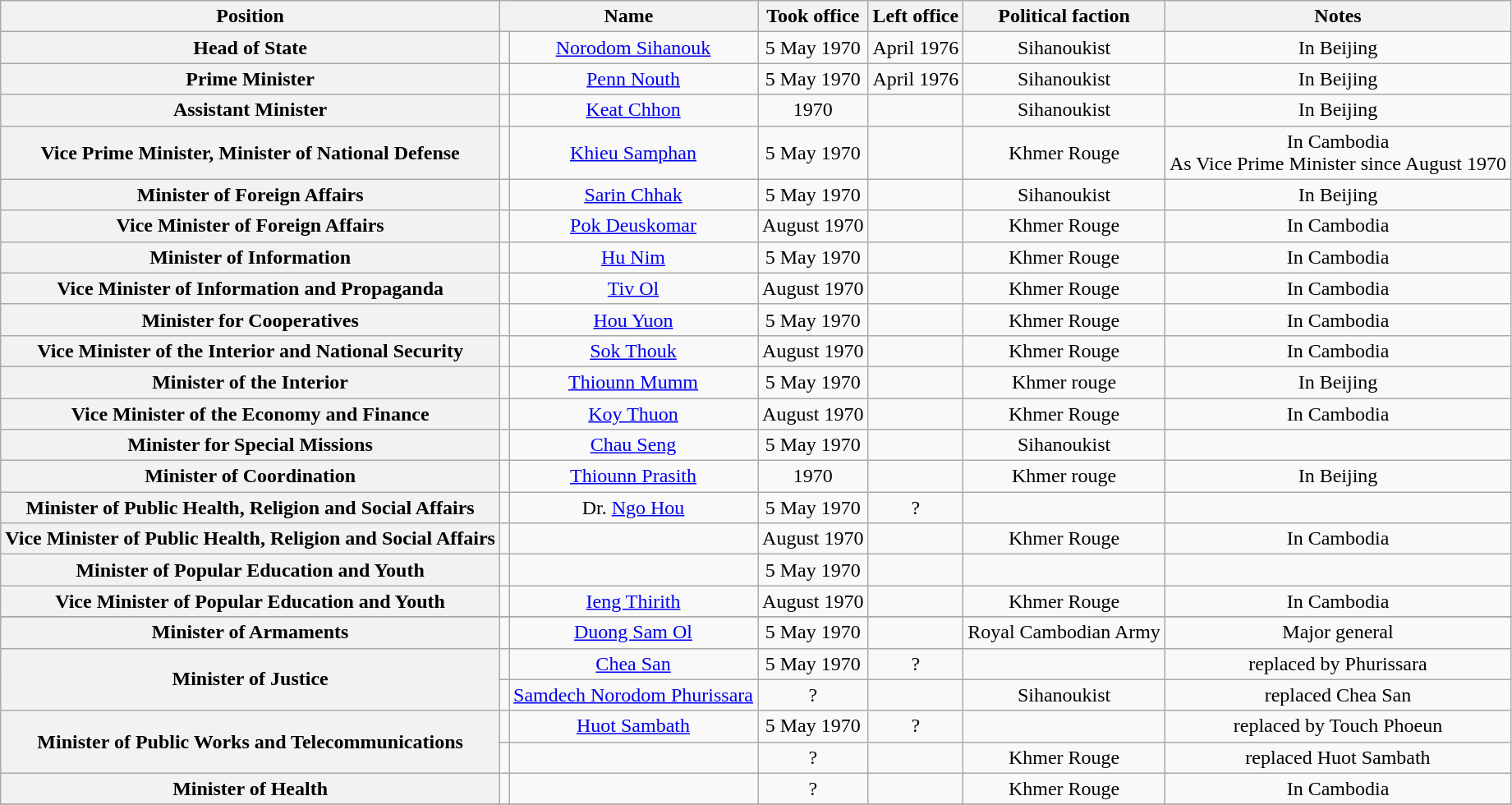<table class="wikitable sortable" style="text-align:center">
<tr>
<th>Position</th>
<th colspan="2">Name</th>
<th>Took office</th>
<th>Left office</th>
<th>Political faction</th>
<th>Notes</th>
</tr>
<tr>
<th>Head of State</th>
<td></td>
<td><a href='#'>Norodom Sihanouk</a></td>
<td>5 May 1970</td>
<td>April 1976</td>
<td>Sihanoukist</td>
<td>In Beijing</td>
</tr>
<tr>
<th>Prime Minister</th>
<td></td>
<td><a href='#'>Penn Nouth</a></td>
<td>5 May 1970</td>
<td>April 1976</td>
<td>Sihanoukist</td>
<td>In Beijing</td>
</tr>
<tr>
<th>Assistant Minister</th>
<td></td>
<td><a href='#'>Keat Chhon</a></td>
<td>1970</td>
<td></td>
<td>Sihanoukist</td>
<td>In Beijing</td>
</tr>
<tr>
<th>Vice Prime Minister, Minister of National Defense</th>
<td></td>
<td><a href='#'>Khieu Samphan</a></td>
<td>5 May 1970</td>
<td></td>
<td>Khmer Rouge</td>
<td>In Cambodia<br>As Vice Prime Minister since August 1970</td>
</tr>
<tr>
<th>Minister of Foreign Affairs</th>
<td></td>
<td><a href='#'>Sarin Chhak</a></td>
<td>5 May 1970</td>
<td></td>
<td>Sihanoukist</td>
<td>In Beijing</td>
</tr>
<tr>
<th>Vice Minister of Foreign Affairs</th>
<td></td>
<td><a href='#'>Pok Deuskomar</a></td>
<td>August 1970</td>
<td></td>
<td>Khmer Rouge</td>
<td>In Cambodia</td>
</tr>
<tr>
<th>Minister of Information</th>
<td></td>
<td><a href='#'>Hu Nim</a></td>
<td>5 May 1970</td>
<td></td>
<td>Khmer Rouge</td>
<td>In Cambodia</td>
</tr>
<tr>
<th>Vice Minister of Information and Propaganda</th>
<td></td>
<td><a href='#'>Tiv Ol</a></td>
<td>August 1970</td>
<td></td>
<td>Khmer Rouge</td>
<td>In Cambodia</td>
</tr>
<tr>
<th>Minister for Cooperatives</th>
<td></td>
<td><a href='#'>Hou Yuon</a></td>
<td>5 May 1970</td>
<td></td>
<td>Khmer Rouge</td>
<td>In Cambodia</td>
</tr>
<tr>
<th>Vice Minister of the Interior and National Security</th>
<td></td>
<td><a href='#'>Sok Thouk</a></td>
<td>August 1970</td>
<td></td>
<td>Khmer Rouge</td>
<td>In Cambodia</td>
</tr>
<tr>
<th>Minister of the Interior</th>
<td></td>
<td><a href='#'>Thiounn Mumm</a></td>
<td>5 May 1970</td>
<td></td>
<td>Khmer rouge</td>
<td>In Beijing</td>
</tr>
<tr>
<th>Vice Minister of the Economy and Finance</th>
<td></td>
<td><a href='#'>Koy Thuon</a></td>
<td>August 1970</td>
<td></td>
<td>Khmer Rouge</td>
<td>In Cambodia</td>
</tr>
<tr>
<th>Minister for Special Missions</th>
<td></td>
<td><a href='#'>Chau Seng</a></td>
<td>5 May 1970</td>
<td></td>
<td>Sihanoukist</td>
<td></td>
</tr>
<tr>
<th>Minister of Coordination</th>
<td></td>
<td><a href='#'>Thiounn Prasith</a></td>
<td>1970</td>
<td></td>
<td>Khmer rouge</td>
<td>In Beijing</td>
</tr>
<tr>
<th>Minister of Public Health, Religion and Social Affairs</th>
<td></td>
<td>Dr. <a href='#'>Ngo Hou</a></td>
<td>5 May 1970</td>
<td>?</td>
<td></td>
<td></td>
</tr>
<tr>
<th>Vice Minister of Public Health, Religion and Social Affairs</th>
<td></td>
<td></td>
<td>August 1970</td>
<td></td>
<td>Khmer Rouge</td>
<td>In Cambodia</td>
</tr>
<tr>
<th>Minister of Popular Education and Youth</th>
<td></td>
<td></td>
<td>5 May 1970</td>
<td></td>
<td></td>
<td></td>
</tr>
<tr>
<th>Vice Minister of Popular Education and Youth</th>
<td></td>
<td><a href='#'>Ieng Thirith</a></td>
<td>August 1970</td>
<td></td>
<td>Khmer Rouge</td>
<td>In Cambodia</td>
</tr>
<tr>
</tr>
<tr>
<th>Minister of Armaments</th>
<td></td>
<td><a href='#'>Duong Sam Ol</a></td>
<td>5 May 1970</td>
<td></td>
<td>Royal Cambodian Army</td>
<td>Major general</td>
</tr>
<tr>
<th rowspan="2">Minister of Justice</th>
<td></td>
<td><a href='#'>Chea San</a></td>
<td>5 May 1970</td>
<td>?</td>
<td></td>
<td>replaced by Phurissara</td>
</tr>
<tr>
<td></td>
<td><a href='#'>Samdech Norodom Phurissara</a></td>
<td>?</td>
<td></td>
<td>Sihanoukist</td>
<td>replaced Chea San</td>
</tr>
<tr>
<th rowspan="2">Minister of Public Works and Telecommunications</th>
<td></td>
<td><a href='#'>Huot Sambath</a></td>
<td>5 May 1970</td>
<td>?</td>
<td></td>
<td>replaced by Touch Phoeun</td>
</tr>
<tr>
<td></td>
<td></td>
<td>?</td>
<td></td>
<td>Khmer Rouge</td>
<td>replaced Huot Sambath</td>
</tr>
<tr>
<th>Minister of Health</th>
<td></td>
<td></td>
<td>?</td>
<td></td>
<td>Khmer Rouge</td>
<td>In Cambodia</td>
</tr>
<tr>
</tr>
</table>
